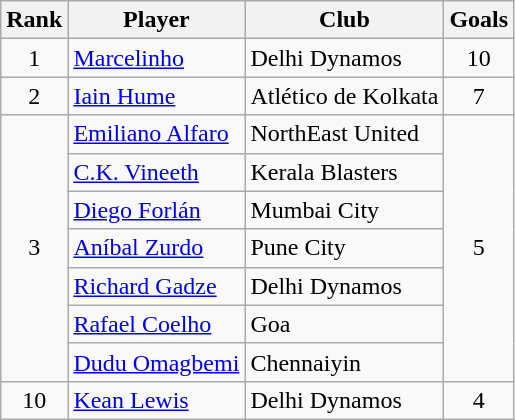<table class="wikitable" style="text-align:center">
<tr>
<th>Rank</th>
<th>Player</th>
<th>Club</th>
<th>Goals</th>
</tr>
<tr>
<td rowspan="1">1</td>
<td align="left"> <a href='#'>Marcelinho</a></td>
<td align="left">Delhi Dynamos</td>
<td rowspan="1">10</td>
</tr>
<tr>
<td rowspan="1">2</td>
<td align="left"> <a href='#'>Iain Hume</a></td>
<td align="left">Atlético de Kolkata</td>
<td rowspan="1">7</td>
</tr>
<tr>
<td rowspan="7">3</td>
<td align="left"> <a href='#'>Emiliano Alfaro</a></td>
<td align="left">NorthEast United</td>
<td rowspan="7">5</td>
</tr>
<tr>
<td align="left"> <a href='#'>C.K. Vineeth</a></td>
<td align="left">Kerala Blasters</td>
</tr>
<tr>
<td align="left"> <a href='#'>Diego Forlán</a></td>
<td align="left">Mumbai City</td>
</tr>
<tr>
<td align="left"> <a href='#'>Aníbal Zurdo</a></td>
<td align="left">Pune City</td>
</tr>
<tr>
<td align="left"> <a href='#'>Richard Gadze</a></td>
<td align="left">Delhi Dynamos</td>
</tr>
<tr>
<td align="left"> <a href='#'>Rafael Coelho</a></td>
<td align="left">Goa</td>
</tr>
<tr>
<td align="left"> <a href='#'>Dudu Omagbemi</a></td>
<td align="left">Chennaiyin</td>
</tr>
<tr>
<td rowspan="1">10</td>
<td align="left"> <a href='#'>Kean Lewis</a></td>
<td align="left">Delhi Dynamos</td>
<td rowspan="1">4</td>
</tr>
</table>
